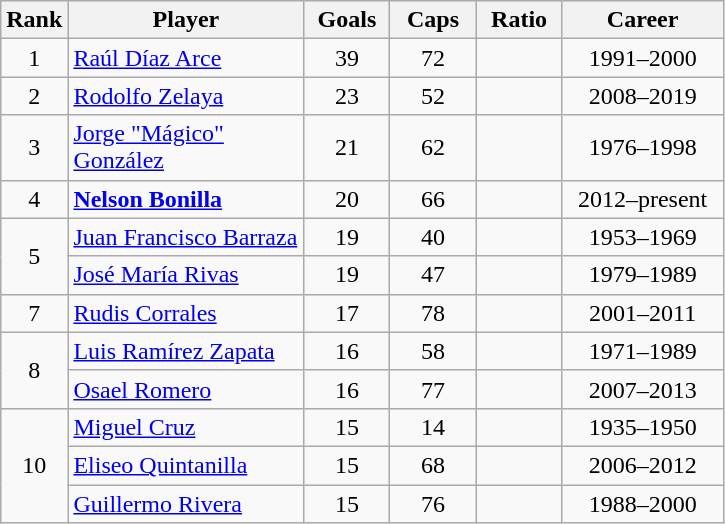<table class="wikitable sortable" style="text-align:center;">
<tr>
<th width=30px>Rank</th>
<th style="width:150px;">Player</th>
<th width=50px>Goals</th>
<th width=50px>Caps</th>
<th width=50px>Ratio</th>
<th style="width:100px;">Career</th>
</tr>
<tr>
<td>1</td>
<td align=left><a href='#'>Raúl Díaz Arce</a></td>
<td>39</td>
<td>72</td>
<td></td>
<td>1991–2000</td>
</tr>
<tr>
<td>2</td>
<td align=left><a href='#'>Rodolfo Zelaya</a></td>
<td>23</td>
<td>52</td>
<td></td>
<td>2008–2019</td>
</tr>
<tr>
<td>3</td>
<td align=left><a href='#'>Jorge "Mágico" González</a></td>
<td>21</td>
<td>62</td>
<td></td>
<td>1976–1998</td>
</tr>
<tr>
<td>4</td>
<td align=left><strong><a href='#'>Nelson Bonilla</a></strong></td>
<td>20</td>
<td>66</td>
<td></td>
<td>2012–present</td>
</tr>
<tr>
<td rowspan=2>5</td>
<td align=left><a href='#'>Juan Francisco Barraza</a></td>
<td>19</td>
<td>40</td>
<td></td>
<td>1953–1969</td>
</tr>
<tr>
<td align=left><a href='#'>José María Rivas</a></td>
<td>19</td>
<td>47</td>
<td></td>
<td>1979–1989</td>
</tr>
<tr>
<td>7</td>
<td align=left><a href='#'>Rudis Corrales</a></td>
<td>17</td>
<td>78</td>
<td></td>
<td>2001–2011</td>
</tr>
<tr>
<td rowspan=2>8</td>
<td align=left><a href='#'>Luis Ramírez Zapata</a></td>
<td>16</td>
<td>58</td>
<td></td>
<td>1971–1989</td>
</tr>
<tr>
<td align=left><a href='#'>Osael Romero</a></td>
<td>16</td>
<td>77</td>
<td></td>
<td>2007–2013</td>
</tr>
<tr>
<td rowspan=3>10</td>
<td align=left><a href='#'>Miguel Cruz</a></td>
<td>15</td>
<td>14</td>
<td></td>
<td>1935–1950</td>
</tr>
<tr>
<td align=left><a href='#'>Eliseo Quintanilla</a></td>
<td>15</td>
<td>68</td>
<td></td>
<td>2006–2012</td>
</tr>
<tr>
<td align=left><a href='#'>Guillermo Rivera</a></td>
<td>15</td>
<td>76</td>
<td></td>
<td>1988–2000</td>
</tr>
</table>
